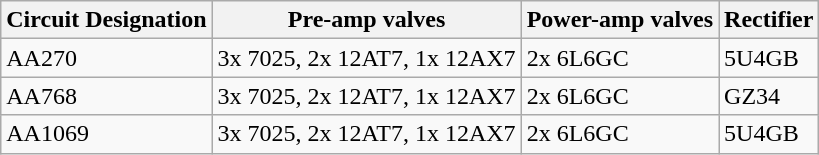<table class="wikitable">
<tr>
<th>Circuit Designation</th>
<th>Pre-amp valves</th>
<th>Power-amp valves</th>
<th>Rectifier</th>
</tr>
<tr>
<td>AA270</td>
<td>3x 7025, 2x 12AT7, 1x 12AX7</td>
<td>2x 6L6GC</td>
<td>5U4GB</td>
</tr>
<tr>
<td>AA768</td>
<td>3x 7025, 2x 12AT7, 1x 12AX7</td>
<td>2x 6L6GC</td>
<td>GZ34</td>
</tr>
<tr>
<td>AA1069</td>
<td>3x 7025, 2x 12AT7, 1x 12AX7</td>
<td>2x 6L6GC</td>
<td>5U4GB</td>
</tr>
</table>
